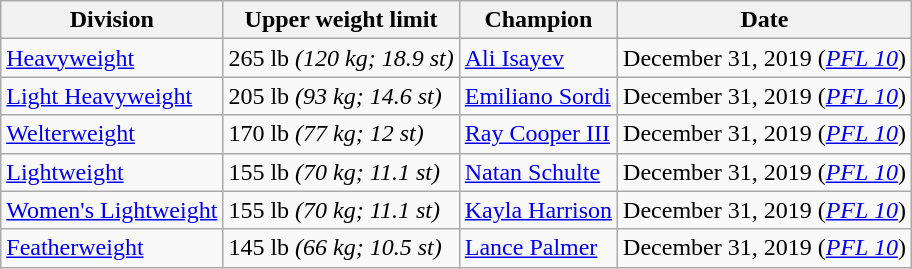<table class="wikitable">
<tr>
<th>Division</th>
<th>Upper weight limit</th>
<th>Champion</th>
<th>Date</th>
</tr>
<tr>
<td><a href='#'>Heavyweight</a></td>
<td>265 lb <em>(120 kg; 18.9 st)</em></td>
<td><a href='#'>Ali Isayev</a></td>
<td>December 31, 2019 (<em><a href='#'>PFL 10</a></em>)</td>
</tr>
<tr>
<td><a href='#'>Light Heavyweight</a></td>
<td>205 lb <em>(93 kg; 14.6 st)</em></td>
<td><a href='#'>Emiliano Sordi</a></td>
<td>December 31, 2019 (<em><a href='#'>PFL 10</a></em>)</td>
</tr>
<tr>
<td><a href='#'>Welterweight</a></td>
<td>170 lb <em>(77 kg; 12 st)</em></td>
<td><a href='#'>Ray Cooper III</a></td>
<td>December 31, 2019 (<em><a href='#'>PFL 10</a></em>)</td>
</tr>
<tr>
<td><a href='#'>Lightweight</a></td>
<td>155 lb <em>(70 kg; 11.1 st)</em></td>
<td><a href='#'>Natan Schulte</a></td>
<td>December 31, 2019 (<em><a href='#'>PFL 10</a></em>)</td>
</tr>
<tr>
<td><a href='#'>Women's Lightweight</a></td>
<td>155 lb <em>(70 kg; 11.1 st)</em></td>
<td><a href='#'>Kayla Harrison</a></td>
<td>December 31, 2019 (<em><a href='#'>PFL 10</a></em>)</td>
</tr>
<tr>
<td><a href='#'>Featherweight</a></td>
<td>145 lb <em>(66 kg; 10.5 st)</em></td>
<td><a href='#'>Lance Palmer</a></td>
<td>December 31, 2019 (<em><a href='#'>PFL 10</a></em>)</td>
</tr>
</table>
